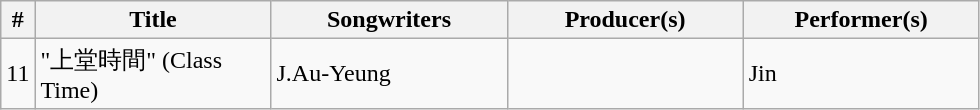<table class="wikitable">
<tr>
<th align="center">#</th>
<th align="center" width="150">Title</th>
<th align="center" width="150">Songwriters</th>
<th align="center" width="150">Producer(s)</th>
<th align="center" width="150">Performer(s)</th>
</tr>
<tr>
<td>11</td>
<td>"上堂時間" (Class Time)</td>
<td>J.Au-Yeung</td>
<td></td>
<td>Jin</td>
</tr>
</table>
